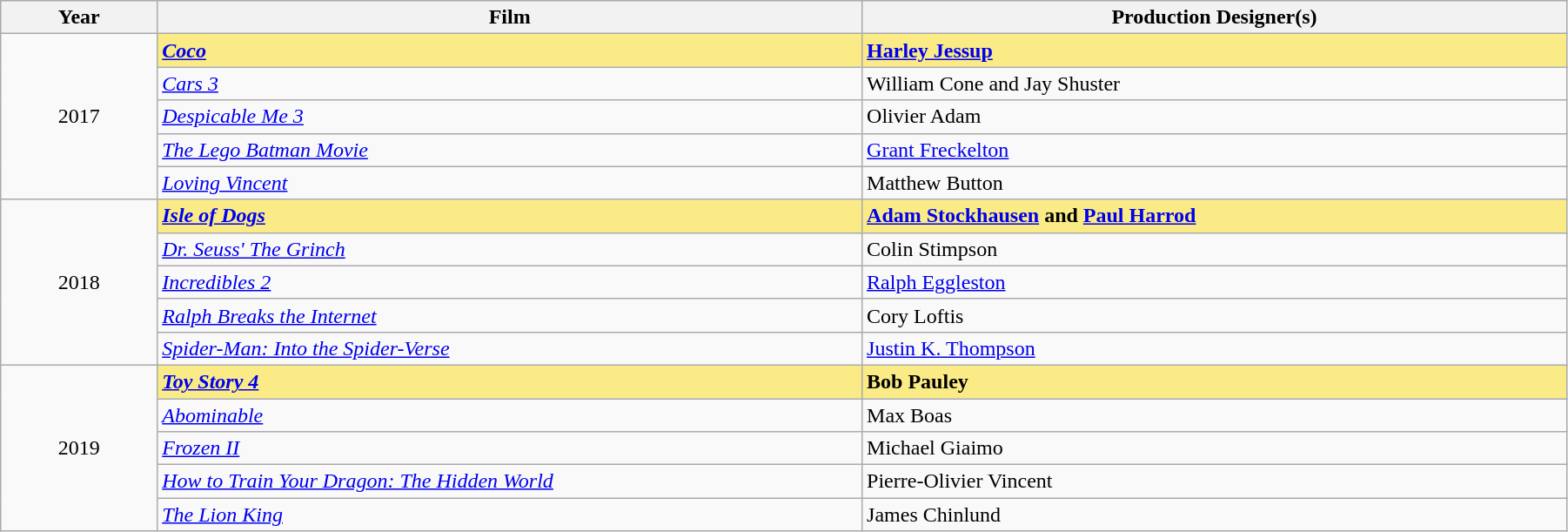<table class="wikitable" width="95%" cellpadding="5">
<tr>
<th width="10%">Year</th>
<th width="45%">Film</th>
<th width="45%">Production Designer(s)</th>
</tr>
<tr>
<td rowspan="5" style="text-align:center;">2017</td>
<td style="background:#FAEB86;"><strong><em><a href='#'>Coco</a></em></strong></td>
<td style="background:#FAEB86;"><strong><a href='#'>Harley Jessup</a></strong></td>
</tr>
<tr>
<td><em><a href='#'>Cars 3</a></em></td>
<td>William Cone and Jay Shuster</td>
</tr>
<tr>
<td><em><a href='#'>Despicable Me 3</a></em></td>
<td>Olivier Adam</td>
</tr>
<tr>
<td><em><a href='#'>The Lego Batman Movie</a></em></td>
<td><a href='#'>Grant Freckelton</a></td>
</tr>
<tr>
<td><em><a href='#'>Loving Vincent</a></em></td>
<td>Matthew Button</td>
</tr>
<tr>
<td rowspan="5" style="text-align:center;">2018</td>
<td style="background:#FAEB86;"><strong><em><a href='#'>Isle of Dogs</a></em></strong></td>
<td style="background:#FAEB86;"><strong><a href='#'>Adam Stockhausen</a> and <a href='#'>Paul Harrod</a></strong></td>
</tr>
<tr>
<td><em><a href='#'>Dr. Seuss' The Grinch</a></em></td>
<td>Colin Stimpson</td>
</tr>
<tr>
<td><em><a href='#'>Incredibles 2</a></em></td>
<td><a href='#'>Ralph Eggleston</a></td>
</tr>
<tr>
<td><em><a href='#'>Ralph Breaks the Internet</a></em></td>
<td>Cory Loftis</td>
</tr>
<tr>
<td><em><a href='#'>Spider-Man: Into the Spider-Verse</a></em></td>
<td><a href='#'>Justin K. Thompson</a></td>
</tr>
<tr>
<td rowspan="5" style="text-align:center;">2019</td>
<td style="background:#FAEB86;"><strong><em><a href='#'>Toy Story 4</a></em></strong></td>
<td style="background:#FAEB86;"><strong>Bob Pauley</strong></td>
</tr>
<tr>
<td><em><a href='#'>Abominable</a></em></td>
<td>Max Boas</td>
</tr>
<tr>
<td><em><a href='#'>Frozen II</a></em></td>
<td>Michael Giaimo</td>
</tr>
<tr>
<td><em><a href='#'>How to Train Your Dragon: The Hidden World</a></em></td>
<td>Pierre-Olivier Vincent</td>
</tr>
<tr>
<td><em><a href='#'>The Lion King</a></em></td>
<td>James Chinlund</td>
</tr>
</table>
